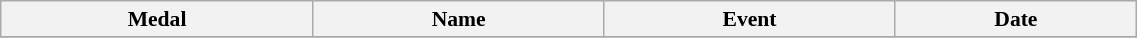<table class="wikitable" style="font-size:90%" width=60%>
<tr>
<th>Medal</th>
<th>Name</th>
<th>Event</th>
<th>Date</th>
</tr>
<tr>
</tr>
</table>
